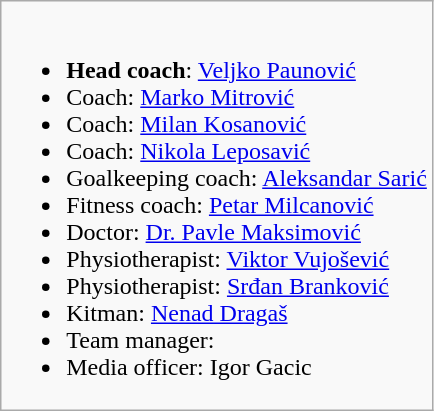<table class="wikitable">
<tr>
<td><br><ul><li><strong>Head coach</strong>:  <a href='#'>Veljko Paunović</a></li><li>Coach:  <a href='#'>Marko Mitrović</a></li><li>Coach:  <a href='#'>Milan Kosanović</a></li><li>Coach:  <a href='#'>Nikola Leposavić</a></li><li>Goalkeeping coach:  <a href='#'>Aleksandar Sarić</a></li><li>Fitness coach:  <a href='#'>Petar Milcanović</a></li><li>Doctor:  <a href='#'>Dr. Pavle Maksimović</a></li><li>Physiotherapist: <a href='#'>Viktor Vujošević</a></li><li>Physiotherapist:  <a href='#'>Srđan Branković</a></li><li>Kitman:  <a href='#'>Nenad Dragaš</a></li><li>Team manager:  </li><li>Media officer: Igor Gacic</li></ul></td>
</tr>
</table>
